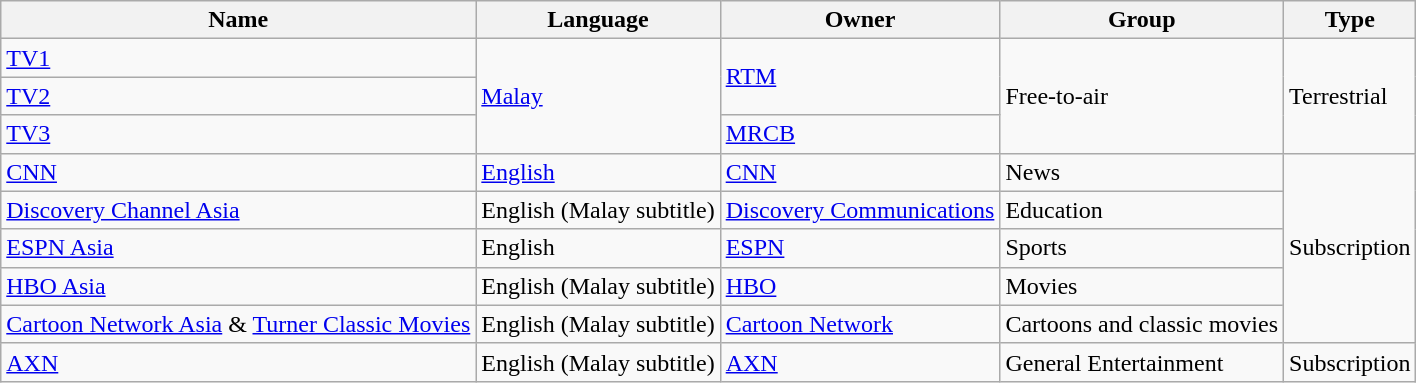<table class="wikitable">
<tr>
<th>Name</th>
<th>Language</th>
<th>Owner</th>
<th>Group</th>
<th>Type</th>
</tr>
<tr>
<td><a href='#'>TV1</a></td>
<td rowspan=3><a href='#'>Malay</a></td>
<td rowspan=2><a href='#'>RTM</a></td>
<td rowspan=3>Free-to-air</td>
<td rowspan=3>Terrestrial</td>
</tr>
<tr>
<td><a href='#'>TV2</a></td>
</tr>
<tr>
<td><a href='#'>TV3</a></td>
<td><a href='#'>MRCB</a></td>
</tr>
<tr>
<td><a href='#'>CNN</a></td>
<td><a href='#'>English</a></td>
<td><a href='#'>CNN</a></td>
<td>News</td>
<td rowspan=5>Subscription</td>
</tr>
<tr>
<td><a href='#'>Discovery Channel Asia</a></td>
<td>English (Malay subtitle)</td>
<td><a href='#'>Discovery Communications</a></td>
<td>Education</td>
</tr>
<tr>
<td><a href='#'>ESPN Asia</a></td>
<td>English</td>
<td><a href='#'>ESPN</a></td>
<td>Sports</td>
</tr>
<tr>
<td><a href='#'>HBO Asia</a></td>
<td>English (Malay subtitle)</td>
<td><a href='#'>HBO</a></td>
<td>Movies</td>
</tr>
<tr>
<td><a href='#'>Cartoon Network Asia</a> & <a href='#'>Turner Classic Movies</a></td>
<td>English (Malay subtitle)</td>
<td><a href='#'>Cartoon Network</a></td>
<td>Cartoons and classic movies</td>
</tr>
<tr>
<td><a href='#'>AXN</a></td>
<td>English (Malay subtitle)</td>
<td><a href='#'>AXN</a></td>
<td>General Entertainment</td>
<td rowspan=5>Subscription</td>
</tr>
</table>
